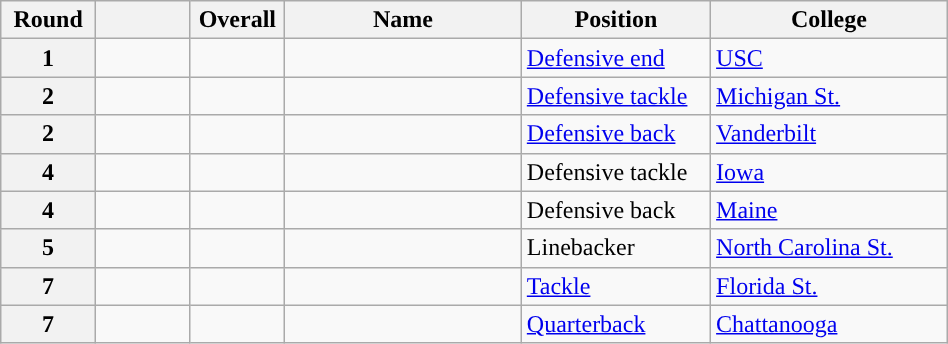<table class="wikitable sortable" style="width: 50%;">
<tr>
<th scope="col" style="width: 10%;">Round</th>
<th scope="col" style="width: 10%;"></th>
<th scope="col" style="width: 10%;">Overall</th>
<th scope="col" style="width: 25%;">Name</th>
<th scope="col" style="width: 20%;">Position</th>
<th scope="col" style="width: 25%;">College</th>
</tr>
<tr>
<th scope="row">1</th>
<td></td>
<td></td>
<td></td>
<td><a href='#'>Defensive end</a></td>
<td><a href='#'>USC</a></td>
</tr>
<tr>
<th scope="row">2</th>
<td></td>
<td></td>
<td></td>
<td><a href='#'>Defensive tackle</a></td>
<td><a href='#'>Michigan St.</a></td>
</tr>
<tr>
<th scope="row">2</th>
<td></td>
<td></td>
<td></td>
<td><a href='#'>Defensive back</a></td>
<td><a href='#'>Vanderbilt</a></td>
</tr>
<tr>
<th scope="row">4</th>
<td></td>
<td></td>
<td></td>
<td>Defensive tackle</td>
<td><a href='#'>Iowa</a></td>
</tr>
<tr>
<th scope="row">4</th>
<td></td>
<td></td>
<td></td>
<td>Defensive back</td>
<td><a href='#'>Maine</a></td>
</tr>
<tr>
<th scope="row">5</th>
<td></td>
<td></td>
<td></td>
<td>Linebacker</td>
<td><a href='#'>North Carolina St.</a></td>
</tr>
<tr>
<th scope="row">7</th>
<td></td>
<td></td>
<td></td>
<td><a href='#'>Tackle</a></td>
<td><a href='#'>Florida St.</a></td>
</tr>
<tr>
<th scope="row">7</th>
<td></td>
<td></td>
<td></td>
<td><a href='#'>Quarterback</a></td>
<td><a href='#'>Chattanooga</a></td>
</tr>
</table>
